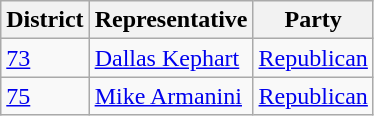<table class="wikitable">
<tr>
<th>District</th>
<th>Representative</th>
<th>Party</th>
</tr>
<tr>
<td><a href='#'>73</a></td>
<td><a href='#'>Dallas Kephart</a></td>
<td><a href='#'>Republican</a></td>
</tr>
<tr>
<td><a href='#'>75</a></td>
<td><a href='#'>Mike Armanini</a></td>
<td><a href='#'>Republican</a></td>
</tr>
</table>
